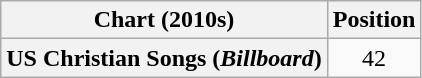<table class="wikitable plainrowheaders" style="text-align:center">
<tr>
<th scope="col">Chart (2010s)</th>
<th scope="col">Position</th>
</tr>
<tr>
<th scope="row">US Christian Songs (<em>Billboard</em>)</th>
<td>42</td>
</tr>
</table>
